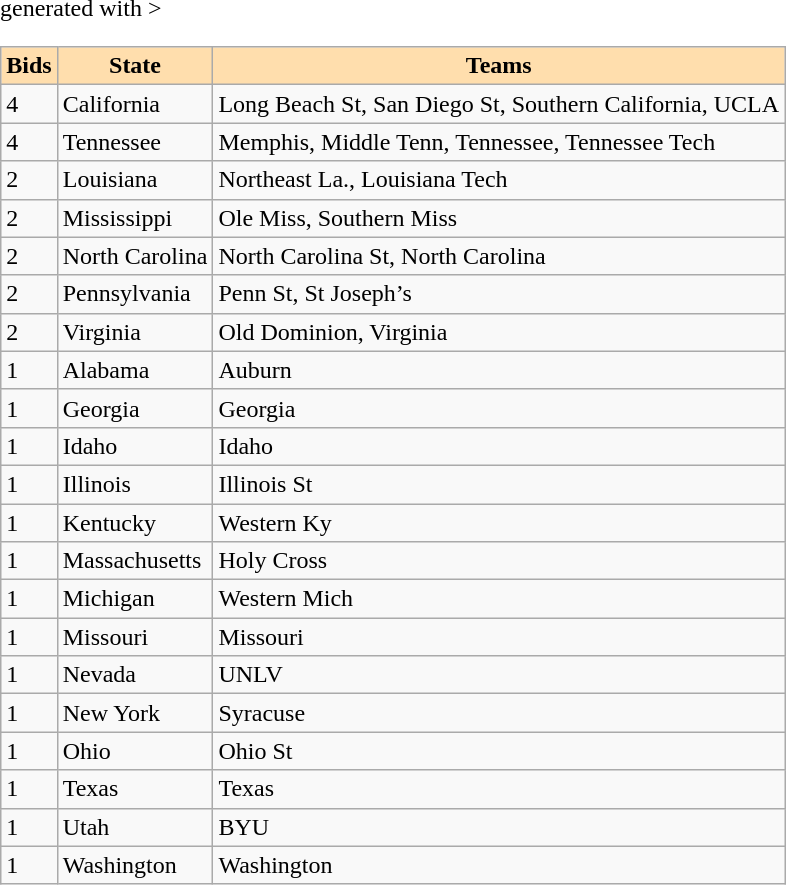<table class="wikitable sortable" <hiddentext>generated with   >
<tr>
<th style="background-color:#FFDEAD;">Bids</th>
<th style="background-color:#FFDEAD;">State</th>
<th style="background-color:#FFDEAD;">Teams</th>
</tr>
<tr valign="bottom">
<td height="14">4</td>
<td>California</td>
<td>Long Beach St, San Diego St, Southern California, UCLA</td>
</tr>
<tr valign="bottom">
<td height="14">4</td>
<td>Tennessee</td>
<td>Memphis, Middle Tenn, Tennessee, Tennessee Tech</td>
</tr>
<tr valign="bottom">
<td height="14">2</td>
<td>Louisiana</td>
<td>Northeast La., Louisiana Tech</td>
</tr>
<tr valign="bottom">
<td height="14">2</td>
<td>Mississippi</td>
<td>Ole Miss, Southern Miss</td>
</tr>
<tr valign="bottom">
<td height="14">2</td>
<td>North Carolina</td>
<td>North Carolina St, North Carolina</td>
</tr>
<tr valign="bottom">
<td height="14">2</td>
<td>Pennsylvania</td>
<td>Penn St, St Joseph’s</td>
</tr>
<tr valign="bottom">
<td height="14">2</td>
<td>Virginia</td>
<td>Old  Dominion, Virginia</td>
</tr>
<tr valign="bottom">
<td height="14">1</td>
<td>Alabama</td>
<td>Auburn</td>
</tr>
<tr valign="bottom">
<td height="14">1</td>
<td>Georgia</td>
<td>Georgia</td>
</tr>
<tr valign="bottom">
<td height="14">1</td>
<td>Idaho</td>
<td>Idaho</td>
</tr>
<tr valign="bottom">
<td height="14">1</td>
<td>Illinois</td>
<td>Illinois St</td>
</tr>
<tr valign="bottom">
<td height="14">1</td>
<td>Kentucky</td>
<td>Western Ky</td>
</tr>
<tr valign="bottom">
<td height="14">1</td>
<td>Massachusetts</td>
<td>Holy Cross</td>
</tr>
<tr valign="bottom">
<td height="14">1</td>
<td>Michigan</td>
<td>Western Mich</td>
</tr>
<tr valign="bottom">
<td height="14">1</td>
<td>Missouri</td>
<td>Missouri</td>
</tr>
<tr valign="bottom">
<td height="14">1</td>
<td>Nevada</td>
<td>UNLV</td>
</tr>
<tr valign="bottom">
<td height="14">1</td>
<td>New York</td>
<td>Syracuse</td>
</tr>
<tr valign="bottom">
<td height="14">1</td>
<td>Ohio</td>
<td>Ohio St</td>
</tr>
<tr valign="bottom">
<td height="14">1</td>
<td>Texas</td>
<td>Texas</td>
</tr>
<tr valign="bottom">
<td height="14">1</td>
<td>Utah</td>
<td>BYU</td>
</tr>
<tr valign="bottom">
<td height="14">1</td>
<td>Washington</td>
<td>Washington</td>
</tr>
</table>
